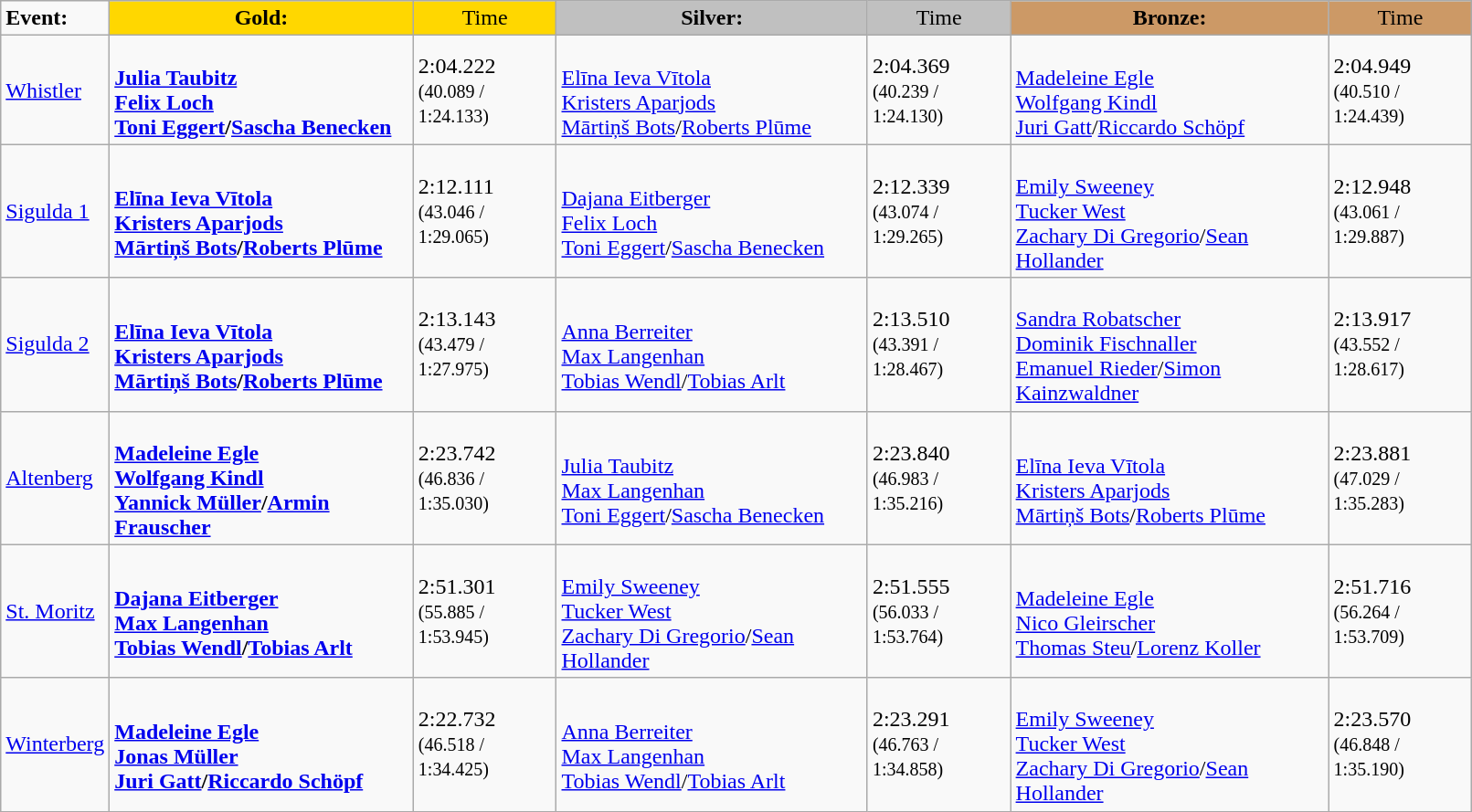<table class="wikitable" style="width:85%;">
<tr>
<td><strong>Event:</strong></td>
<td style="text-align:center; background:gold;"><strong>Gold:</strong></td>
<td style="text-align:center; background:gold;">Time</td>
<td style="text-align:center; background:silver;"><strong>Silver:</strong></td>
<td style="text-align:center; background:silver;">Time</td>
<td style="text-align:center; background:#c96;"><strong>Bronze:</strong></td>
<td style="text-align:center; background:#c96;">Time</td>
</tr>
<tr>
<td><a href='#'>Whistler</a></td>
<td><strong><br><a href='#'>Julia Taubitz</a><br><a href='#'>Felix Loch</a><br><a href='#'>Toni Eggert</a>/<a href='#'>Sascha Benecken</a></strong></td>
<td>2:04.222<br><small>(40.089 / 1:24.133)</small></td>
<td><br><a href='#'>Elīna Ieva Vītola</a><br><a href='#'>Kristers Aparjods</a><br><a href='#'>Mārtiņš Bots</a>/<a href='#'>Roberts Plūme</a></td>
<td>2:04.369<br><small>(40.239 / 1:24.130)</small></td>
<td><br><a href='#'>Madeleine Egle</a><br><a href='#'>Wolfgang Kindl</a><br><a href='#'>Juri Gatt</a>/<a href='#'>Riccardo Schöpf</a></td>
<td>2:04.949<br><small>(40.510 / 1:24.439)</small></td>
</tr>
<tr>
<td><a href='#'>Sigulda 1</a></td>
<td><strong><br><a href='#'>Elīna Ieva Vītola</a><br><a href='#'>Kristers Aparjods</a><br><a href='#'>Mārtiņš Bots</a>/<a href='#'>Roberts Plūme</a></strong></td>
<td>2:12.111<br><small>(43.046 / 1:29.065)</small></td>
<td><br><a href='#'>Dajana Eitberger</a><br><a href='#'>Felix Loch</a><br><a href='#'>Toni Eggert</a>/<a href='#'>Sascha Benecken</a></td>
<td>2:12.339<br><small>(43.074 / 1:29.265)</small></td>
<td><br><a href='#'>Emily Sweeney</a><br><a href='#'>Tucker West</a><br><a href='#'>Zachary Di Gregorio</a>/<a href='#'>Sean Hollander</a></td>
<td>2:12.948<br><small>(43.061 / 1:29.887)</small></td>
</tr>
<tr>
<td><a href='#'>Sigulda 2</a></td>
<td><strong><br><a href='#'>Elīna Ieva Vītola</a><br><a href='#'>Kristers Aparjods</a><br><a href='#'>Mārtiņš Bots</a>/<a href='#'>Roberts Plūme</a></strong></td>
<td>2:13.143<br><small>(43.479 / 1:27.975)</small></td>
<td><br><a href='#'>Anna Berreiter</a><br><a href='#'>Max Langenhan</a><br><a href='#'>Tobias Wendl</a>/<a href='#'>Tobias Arlt</a></td>
<td>2:13.510<br><small>(43.391 / 1:28.467)</small></td>
<td><br><a href='#'>Sandra Robatscher</a><br><a href='#'>Dominik Fischnaller</a><br><a href='#'>Emanuel Rieder</a>/<a href='#'>Simon Kainzwaldner</a></td>
<td>2:13.917<br><small>(43.552 / 1:28.617)</small></td>
</tr>
<tr>
<td><a href='#'>Altenberg</a></td>
<td><strong><br><a href='#'>Madeleine Egle</a><br><a href='#'>Wolfgang Kindl</a><br><a href='#'>Yannick Müller</a>/<a href='#'>Armin Frauscher</a></strong></td>
<td>2:23.742<br><small>(46.836 / 1:35.030)</small></td>
<td><br><a href='#'>Julia Taubitz</a><br><a href='#'>Max Langenhan</a><br><a href='#'>Toni Eggert</a>/<a href='#'>Sascha Benecken</a></td>
<td>2:23.840<br><small>(46.983 / 1:35.216)</small></td>
<td><br><a href='#'>Elīna Ieva Vītola</a><br><a href='#'>Kristers Aparjods</a><br><a href='#'>Mārtiņš Bots</a>/<a href='#'>Roberts Plūme</a></td>
<td>2:23.881<br><small>(47.029 / 1:35.283)</small></td>
</tr>
<tr>
<td><a href='#'>St. Moritz</a></td>
<td><strong><br><a href='#'>Dajana Eitberger</a><br><a href='#'>Max Langenhan</a><br><a href='#'>Tobias Wendl</a>/<a href='#'>Tobias Arlt</a></strong></td>
<td>2:51.301<br><small>(55.885 / 1:53.945)</small></td>
<td><br><a href='#'>Emily Sweeney</a><br><a href='#'>Tucker West</a><br><a href='#'>Zachary Di Gregorio</a>/<a href='#'>Sean Hollander</a></td>
<td>2:51.555<br><small>(56.033 / 1:53.764)</small></td>
<td><br><a href='#'>Madeleine Egle</a><br><a href='#'>Nico Gleirscher</a><br><a href='#'>Thomas Steu</a>/<a href='#'>Lorenz Koller</a></td>
<td>2:51.716<br><small>(56.264 / 1:53.709)</small></td>
</tr>
<tr>
<td><a href='#'>Winterberg</a></td>
<td><strong><br><a href='#'>Madeleine Egle</a><br><a href='#'>Jonas Müller</a><br><a href='#'>Juri Gatt</a>/<a href='#'>Riccardo Schöpf</a></strong></td>
<td>2:22.732<br><small>(46.518 / 1:34.425)</small></td>
<td><br><a href='#'>Anna Berreiter</a><br><a href='#'>Max Langenhan</a><br><a href='#'>Tobias Wendl</a>/<a href='#'>Tobias Arlt</a></td>
<td>2:23.291<br><small>(46.763 / 1:34.858)</small></td>
<td><br><a href='#'>Emily Sweeney</a><br><a href='#'>Tucker West</a><br><a href='#'>Zachary Di Gregorio</a>/<a href='#'>Sean Hollander</a></td>
<td>2:23.570<br><small>(46.848 / 1:35.190)</small></td>
</tr>
</table>
